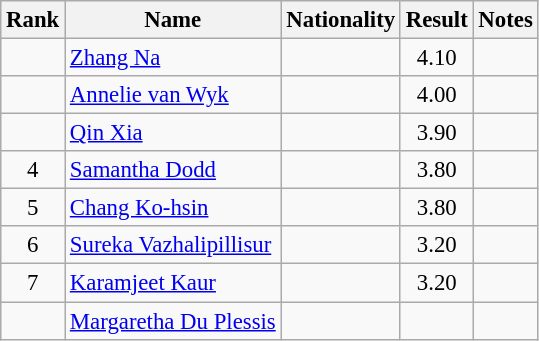<table class="wikitable sortable" style="text-align:center;font-size:95%">
<tr>
<th>Rank</th>
<th>Name</th>
<th>Nationality</th>
<th>Result</th>
<th>Notes</th>
</tr>
<tr>
<td></td>
<td align=left><a href='#'>Zhang Na</a></td>
<td align=left></td>
<td>4.10</td>
<td></td>
</tr>
<tr>
<td></td>
<td align=left><a href='#'>Annelie van Wyk</a></td>
<td align=left></td>
<td>4.00</td>
<td></td>
</tr>
<tr>
<td></td>
<td align=left><a href='#'>Qin Xia</a></td>
<td align=left></td>
<td>3.90</td>
<td></td>
</tr>
<tr>
<td>4</td>
<td align=left><a href='#'>Samantha Dodd</a></td>
<td align=left></td>
<td>3.80</td>
<td></td>
</tr>
<tr>
<td>5</td>
<td align=left><a href='#'>Chang Ko-hsin</a></td>
<td align=left></td>
<td>3.80</td>
<td></td>
</tr>
<tr>
<td>6</td>
<td align=left><a href='#'>Sureka Vazhalipillisur</a></td>
<td align=left></td>
<td>3.20</td>
<td></td>
</tr>
<tr>
<td>7</td>
<td align=left><a href='#'>Karamjeet Kaur</a></td>
<td align=left></td>
<td>3.20</td>
<td></td>
</tr>
<tr>
<td></td>
<td align=left><a href='#'>Margaretha Du Plessis</a></td>
<td align=left></td>
<td></td>
<td></td>
</tr>
</table>
